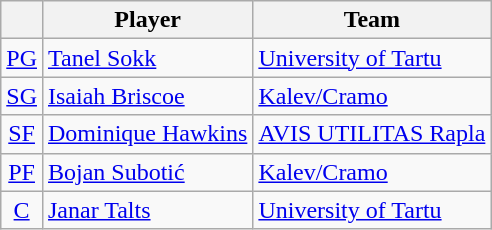<table class="wikitable">
<tr>
<th></th>
<th>Player</th>
<th>Team</th>
</tr>
<tr>
<td align="center"><a href='#'>PG</a></td>
<td> <a href='#'>Tanel Sokk</a></td>
<td><a href='#'>University of Tartu</a></td>
</tr>
<tr>
<td align="center"><a href='#'>SG</a></td>
<td> <a href='#'>Isaiah Briscoe</a></td>
<td><a href='#'>Kalev/Cramo</a></td>
</tr>
<tr>
<td align="center"><a href='#'>SF</a></td>
<td> <a href='#'>Dominique Hawkins</a></td>
<td><a href='#'>AVIS UTILITAS Rapla</a></td>
</tr>
<tr>
<td align="center"><a href='#'>PF</a></td>
<td> <a href='#'>Bojan Subotić</a></td>
<td><a href='#'>Kalev/Cramo</a></td>
</tr>
<tr>
<td align="center"><a href='#'>C</a></td>
<td> <a href='#'>Janar Talts</a></td>
<td><a href='#'>University of Tartu</a></td>
</tr>
</table>
